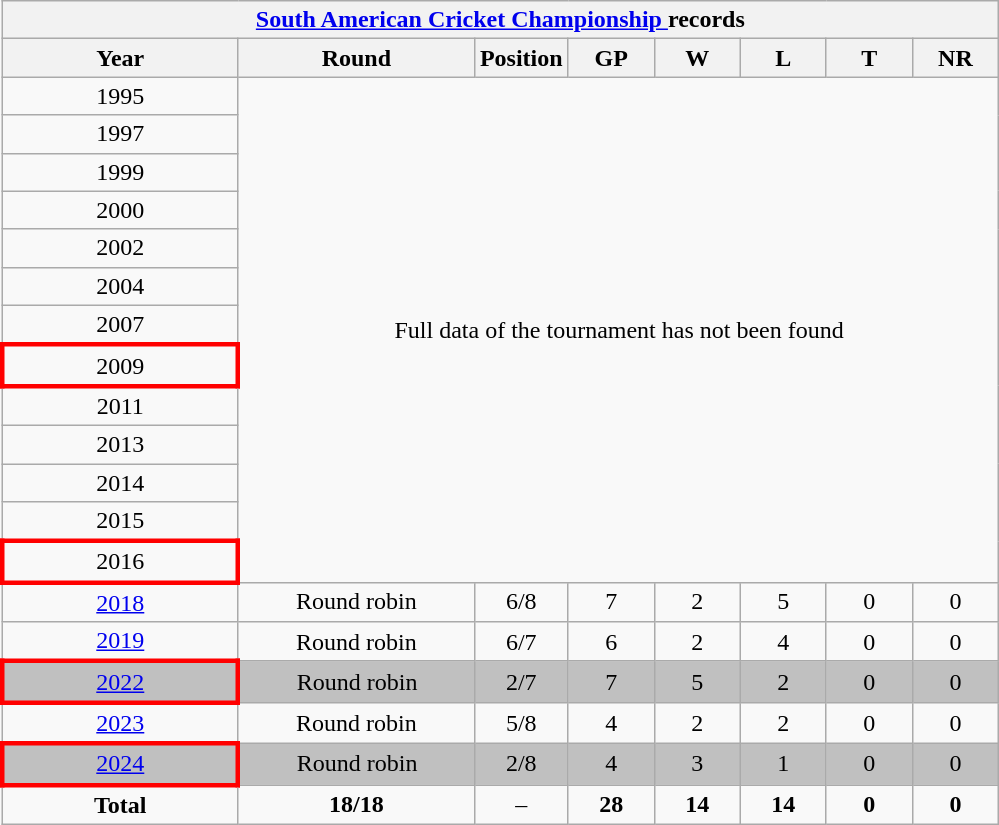<table class="wikitable" style="text-align: center; width=900px;">
<tr>
<th colspan=16><a href='#'>South American Cricket Championship </a> records</th>
</tr>
<tr>
<th width=150>Year</th>
<th width=150>Round</th>
<th width=50>Position</th>
<th width=50>GP</th>
<th width=50>W</th>
<th width=50>L</th>
<th width=50>T</th>
<th width=50>NR</th>
</tr>
<tr>
<td> 1995</td>
<td colspan= 8 rowspan=13>Full data of the tournament has not been found</td>
</tr>
<tr>
<td> 1997</td>
</tr>
<tr>
<td> 1999</td>
</tr>
<tr>
<td> 2000</td>
</tr>
<tr>
<td> 2002</td>
</tr>
<tr>
<td> 2004</td>
</tr>
<tr>
<td> 2007</td>
</tr>
<tr>
<td style="border: 3px solid red"> 2009</td>
</tr>
<tr>
<td> 2011</td>
</tr>
<tr>
<td> 2013</td>
</tr>
<tr>
<td> 2014</td>
</tr>
<tr>
<td> 2015</td>
</tr>
<tr>
<td style="border: 3px solid red"> 2016</td>
</tr>
<tr>
<td> <a href='#'>2018</a></td>
<td>Round robin</td>
<td>6/8</td>
<td>7</td>
<td>2</td>
<td>5</td>
<td>0</td>
<td>0</td>
</tr>
<tr>
<td> <a href='#'>2019</a></td>
<td>Round robin</td>
<td>6/7</td>
<td>6</td>
<td>2</td>
<td>4</td>
<td>0</td>
<td>0</td>
</tr>
<tr bgcolor=silver>
<td style="border: 3px solid red"> <a href='#'>2022</a></td>
<td>Round robin</td>
<td>2/7</td>
<td>7</td>
<td>5</td>
<td>2</td>
<td>0</td>
<td>0</td>
</tr>
<tr>
<td> <a href='#'>2023</a></td>
<td>Round robin</td>
<td>5/8</td>
<td>4</td>
<td>2</td>
<td>2</td>
<td>0</td>
<td>0</td>
</tr>
<tr bgcolor=silver>
<td style="border: 3px solid red"> <a href='#'>2024</a></td>
<td>Round robin</td>
<td>2/8</td>
<td>4</td>
<td>3</td>
<td>1</td>
<td>0</td>
<td>0</td>
</tr>
<tr>
<td><strong>Total</strong></td>
<td><strong>18/18</strong></td>
<td>–</td>
<td><strong>28</strong></td>
<td><strong>14</strong></td>
<td><strong>14</strong></td>
<td><strong>0</strong></td>
<td><strong>0</strong></td>
</tr>
</table>
